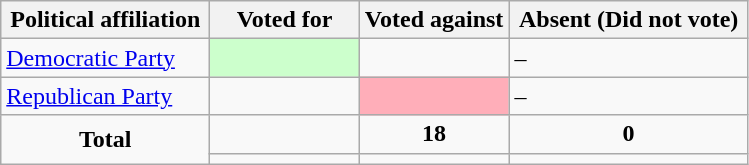<table class="wikitable">
<tr>
<th>Political affiliation</th>
<th style="width:20%;">Voted for</th>
<th style="width:20%;">Voted against</th>
<th>Absent (Did not vote)</th>
</tr>
<tr>
<td> <a href='#'>Democratic Party</a></td>
<td style="background-color:#CCFFCC;"></td>
<td></td>
<td>–</td>
</tr>
<tr>
<td> <a href='#'>Republican Party</a></td>
<td></td>
<td style="background-color:#FFAEB9;"></td>
<td>–</td>
</tr>
<tr>
<td style="text-align:center;" rowspan="2"><strong>Total </strong></td>
<td></td>
<td style="text-align:center;"><strong>18</strong></td>
<td style="text-align:center;"><strong>0</strong></td>
</tr>
<tr>
<td style="text-align:center;"></td>
<td style="text-align:center;"></td>
<td style="text-align:center;"></td>
</tr>
</table>
